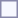<table style="border:1px solid #8888aa; background-color:#f7f8ff; padding:5px; font-size:100%; margin: 0px 12px 12px 0px;">
</table>
